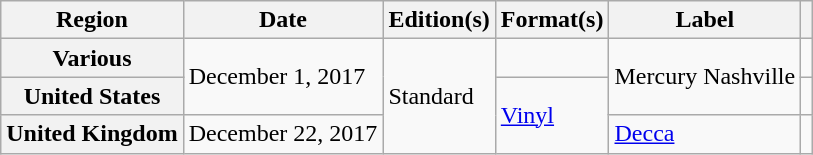<table class="wikitable plainrowheaders">
<tr>
<th scope="col">Region</th>
<th scope="col">Date</th>
<th scope="col">Edition(s)</th>
<th scope="col">Format(s)</th>
<th scope="col">Label</th>
<th scope="col"></th>
</tr>
<tr>
<th scope="row">Various</th>
<td rowspan="2">December 1, 2017</td>
<td rowspan="3">Standard</td>
<td></td>
<td rowspan="2">Mercury Nashville</td>
<td style="text-align:center;"></td>
</tr>
<tr>
<th scope="row">United States</th>
<td rowspan=2><a href='#'>Vinyl</a></td>
<td style="text-align:center;"></td>
</tr>
<tr>
<th scope="row">United Kingdom</th>
<td>December 22, 2017</td>
<td><a href='#'>Decca</a></td>
<td style="text-align:center;"></td>
</tr>
</table>
